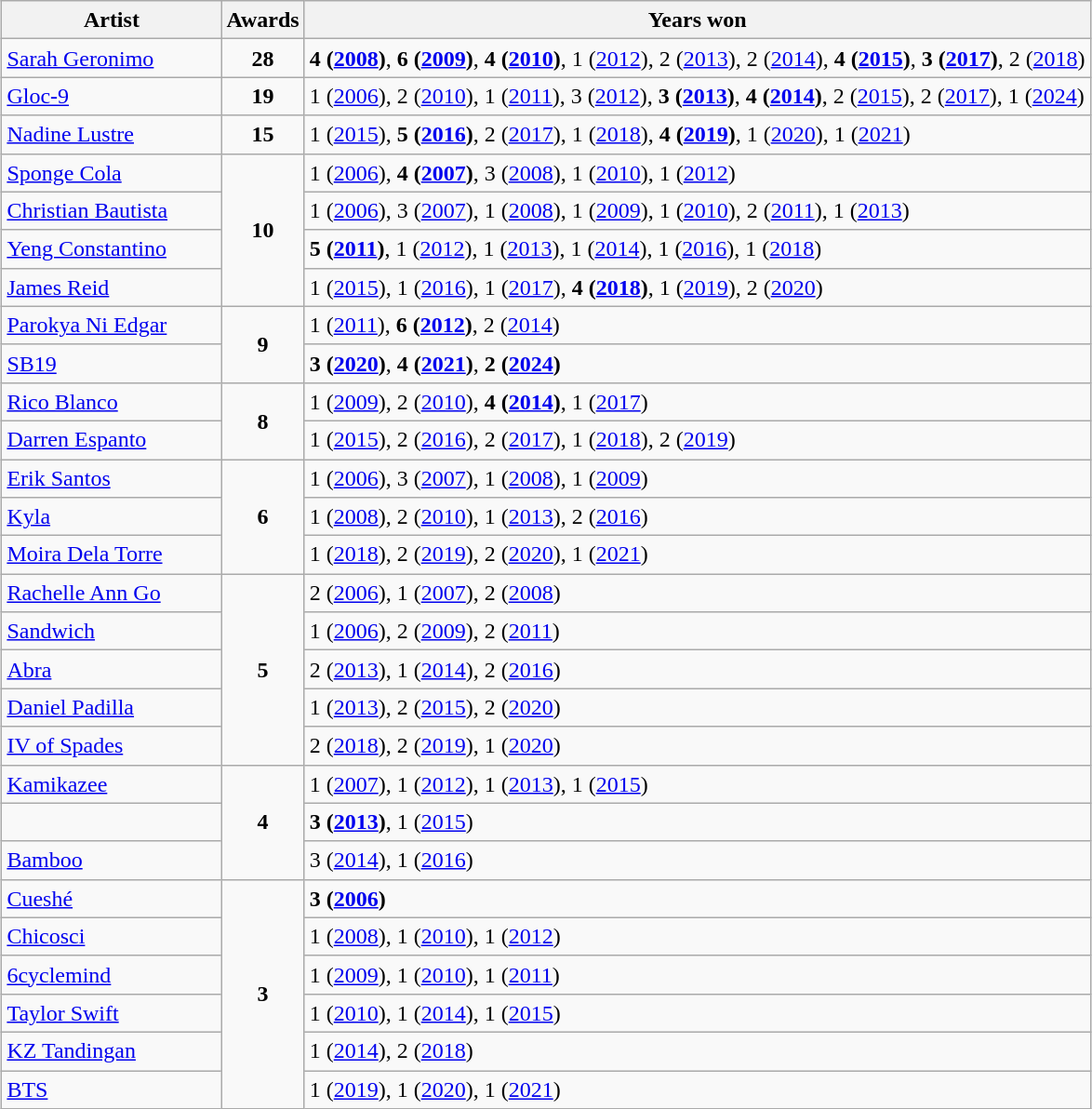<table class="wikitable sortable" style="margin:1em auto; font-size:100%; line-height:20px; text-align:left" width:"100%">
<tr>
<th width="150">Artist</th>
<th>Awards</th>
<th>Years won</th>
</tr>
<tr>
<td><a href='#'>Sarah Geronimo</a></td>
<td align=center><strong>28</strong></td>
<td><strong>4 (<a href='#'>2008</a>)</strong>, <strong>6 (<a href='#'>2009</a>)</strong>, <strong>4 (<a href='#'>2010</a>)</strong>, 1 (<a href='#'>2012</a>), 2 (<a href='#'>2013</a>), 2 (<a href='#'>2014</a>), <strong>4 (<a href='#'>2015</a>)</strong>, <strong>3 (<a href='#'>2017</a>)</strong>, 2 (<a href='#'>2018</a>)</td>
</tr>
<tr>
<td><a href='#'>Gloc-9</a></td>
<td align=center><strong>19</strong></td>
<td>1 (<a href='#'>2006</a>), 2 (<a href='#'>2010</a>), 1 (<a href='#'>2011</a>), 3 (<a href='#'>2012</a>), <strong>3 (<a href='#'>2013</a>)</strong>, <strong>4 (<a href='#'>2014</a>)</strong>, 2 (<a href='#'>2015</a>), 2 (<a href='#'>2017</a>), 1 (<a href='#'>2024</a>)</td>
</tr>
<tr>
<td><a href='#'>Nadine Lustre</a></td>
<td align=center><strong>15</strong></td>
<td>1 (<a href='#'>2015</a>), <strong>5 (<a href='#'>2016</a>)</strong>, 2 (<a href='#'>2017</a>), 1 (<a href='#'>2018</a>), <strong>4 (<a href='#'>2019</a>)</strong>, 1 (<a href='#'>2020</a>), 1 (<a href='#'>2021</a>)</td>
</tr>
<tr>
<td><a href='#'>Sponge Cola</a></td>
<td rowspan="4" align=center><strong>10</strong></td>
<td>1 (<a href='#'>2006</a>), <strong>4 (<a href='#'>2007</a>)</strong>, 3 (<a href='#'>2008</a>), 1 (<a href='#'>2010</a>), 1 (<a href='#'>2012</a>)</td>
</tr>
<tr>
<td><a href='#'>Christian Bautista</a></td>
<td>1 (<a href='#'>2006</a>), 3 (<a href='#'>2007</a>), 1 (<a href='#'>2008</a>), 1 (<a href='#'>2009</a>), 1 (<a href='#'>2010</a>), 2 (<a href='#'>2011</a>), 1 (<a href='#'>2013</a>)</td>
</tr>
<tr>
<td><a href='#'>Yeng Constantino</a></td>
<td><strong>5 (<a href='#'>2011</a>)</strong>, 1 (<a href='#'>2012</a>), 1 (<a href='#'>2013</a>), 1 (<a href='#'>2014</a>), 1 (<a href='#'>2016</a>), 1 (<a href='#'>2018</a>)</td>
</tr>
<tr>
<td><a href='#'>James Reid</a></td>
<td>1 (<a href='#'>2015</a>), 1 (<a href='#'>2016</a>), 1 (<a href='#'>2017</a>), <strong>4 (<a href='#'>2018</a>)</strong>, 1 (<a href='#'>2019</a>), 2 (<a href='#'>2020</a>)</td>
</tr>
<tr>
<td><a href='#'>Parokya Ni Edgar</a></td>
<td rowspan="2" align=center><strong>9</strong></td>
<td>1 (<a href='#'>2011</a>), <strong>6 (<a href='#'>2012</a>)</strong>, 2 (<a href='#'>2014</a>)</td>
</tr>
<tr>
<td><a href='#'>SB19</a></td>
<td><strong>3 (<a href='#'>2020</a>)</strong>, <strong>4 (<a href='#'>2021</a>)</strong>, <strong>2 (<a href='#'>2024</a>)</strong></td>
</tr>
<tr>
<td><a href='#'>Rico Blanco</a></td>
<td rowspan="2" align=center><strong>8</strong></td>
<td>1 (<a href='#'>2009</a>), 2 (<a href='#'>2010</a>), <strong>4 (<a href='#'>2014</a>)</strong>, 1 (<a href='#'>2017</a>)</td>
</tr>
<tr>
<td><a href='#'>Darren Espanto</a></td>
<td>1 (<a href='#'>2015</a>), 2 (<a href='#'>2016</a>), 2 (<a href='#'>2017</a>), 1 (<a href='#'>2018</a>), 2 (<a href='#'>2019</a>)</td>
</tr>
<tr>
<td><a href='#'>Erik Santos</a></td>
<td rowspan="3" align=center><strong>6</strong></td>
<td>1 (<a href='#'>2006</a>), 3 (<a href='#'>2007</a>), 1 (<a href='#'>2008</a>), 1 (<a href='#'>2009</a>)</td>
</tr>
<tr>
<td><a href='#'>Kyla</a></td>
<td>1 (<a href='#'>2008</a>), 2 (<a href='#'>2010</a>), 1 (<a href='#'>2013</a>), 2 (<a href='#'>2016</a>)</td>
</tr>
<tr>
<td><a href='#'>Moira Dela Torre</a></td>
<td>1 (<a href='#'>2018</a>), 2 (<a href='#'>2019</a>), 2 (<a href='#'>2020</a>), 1 (<a href='#'>2021</a>)</td>
</tr>
<tr>
<td><a href='#'>Rachelle Ann Go</a></td>
<td rowspan="5" align=center><strong>5</strong></td>
<td>2 (<a href='#'>2006</a>), 1 (<a href='#'>2007</a>), 2 (<a href='#'>2008</a>)</td>
</tr>
<tr>
<td><a href='#'>Sandwich</a></td>
<td>1 (<a href='#'>2006</a>), 2 (<a href='#'>2009</a>), 2 (<a href='#'>2011</a>)</td>
</tr>
<tr>
<td><a href='#'>Abra</a></td>
<td>2 (<a href='#'>2013</a>), 1 (<a href='#'>2014</a>), 2 (<a href='#'>2016</a>)</td>
</tr>
<tr>
<td><a href='#'>Daniel Padilla</a></td>
<td>1 (<a href='#'>2013</a>), 2 (<a href='#'>2015</a>), 2 (<a href='#'>2020</a>)</td>
</tr>
<tr>
<td><a href='#'>IV of Spades</a></td>
<td>2 (<a href='#'>2018</a>), 2 (<a href='#'>2019</a>), 1 (<a href='#'>2020</a>)</td>
</tr>
<tr>
<td><a href='#'>Kamikazee</a></td>
<td rowspan="3" align=center><strong>4</strong></td>
<td>1 (<a href='#'>2007</a>), 1 (<a href='#'>2012</a>), 1 (<a href='#'>2013</a>), 1 (<a href='#'>2015</a>)</td>
</tr>
<tr>
<td></td>
<td><strong>3 (<a href='#'>2013</a>)</strong>, 1 (<a href='#'>2015</a>)</td>
</tr>
<tr>
<td><a href='#'>Bamboo</a></td>
<td>3 (<a href='#'>2014</a>), 1 (<a href='#'>2016</a>)</td>
</tr>
<tr>
<td><a href='#'>Cueshé</a></td>
<td rowspan="6" align=center><strong>3</strong></td>
<td><strong>3 (<a href='#'>2006</a>)</strong></td>
</tr>
<tr>
<td><a href='#'>Chicosci</a></td>
<td>1 (<a href='#'>2008</a>), 1 (<a href='#'>2010</a>), 1 (<a href='#'>2012</a>)</td>
</tr>
<tr>
<td><a href='#'>6cyclemind</a></td>
<td>1 (<a href='#'>2009</a>), 1 (<a href='#'>2010</a>), 1 (<a href='#'>2011</a>)</td>
</tr>
<tr>
<td><a href='#'>Taylor Swift</a></td>
<td>1 (<a href='#'>2010</a>), 1 (<a href='#'>2014</a>), 1 (<a href='#'>2015</a>)</td>
</tr>
<tr>
<td><a href='#'>KZ Tandingan</a></td>
<td>1 (<a href='#'>2014</a>), 2 (<a href='#'>2018</a>)</td>
</tr>
<tr>
<td><a href='#'>BTS</a></td>
<td>1 (<a href='#'>2019</a>), 1 (<a href='#'>2020</a>), 1 (<a href='#'>2021</a>)</td>
</tr>
</table>
